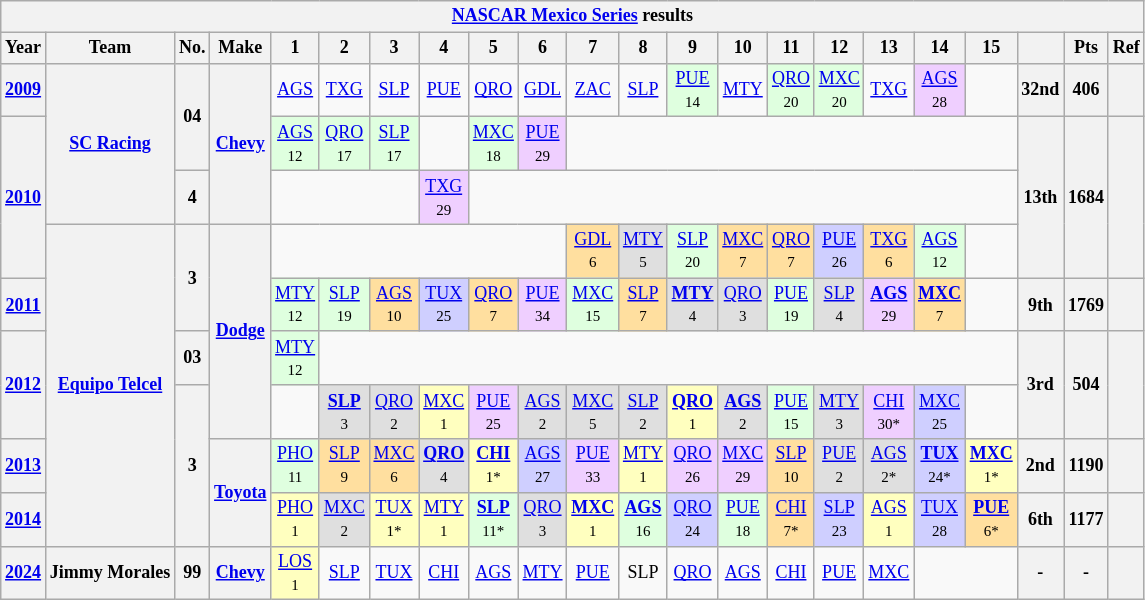<table class="wikitable" style="text-align:center; font-size:75%">
<tr>
<th colspan=22><a href='#'>NASCAR Mexico Series</a> results</th>
</tr>
<tr>
<th>Year</th>
<th>Team</th>
<th>No.</th>
<th>Make</th>
<th>1</th>
<th>2</th>
<th>3</th>
<th>4</th>
<th>5</th>
<th>6</th>
<th>7</th>
<th>8</th>
<th>9</th>
<th>10</th>
<th>11</th>
<th>12</th>
<th>13</th>
<th>14</th>
<th>15</th>
<th></th>
<th>Pts</th>
<th>Ref</th>
</tr>
<tr>
<th><a href='#'>2009</a></th>
<th rowspan=3><a href='#'>SC Racing</a></th>
<th rowspan=2>04</th>
<th rowspan=3><a href='#'>Chevy</a></th>
<td><a href='#'>AGS</a></td>
<td><a href='#'>TXG</a></td>
<td><a href='#'>SLP</a></td>
<td><a href='#'>PUE</a></td>
<td><a href='#'>QRO</a></td>
<td><a href='#'>GDL</a></td>
<td><a href='#'>ZAC</a></td>
<td><a href='#'>SLP</a></td>
<td style="background:#DFFFDF;"><a href='#'>PUE</a><br><small>14</small></td>
<td><a href='#'>MTY</a></td>
<td style="background:#DFFFDF;"><a href='#'>QRO</a><br><small>20</small></td>
<td style="background:#DFFFDF;"><a href='#'>MXC</a><br><small>20</small></td>
<td><a href='#'>TXG</a></td>
<td style="background:#EFCFFF;"><a href='#'>AGS</a><br><small>28</small></td>
<td></td>
<th>32nd</th>
<th>406</th>
<th></th>
</tr>
<tr>
<th rowspan=3><a href='#'>2010</a></th>
<td style="background:#DFFFDF;"><a href='#'>AGS</a><br><small>12</small></td>
<td style="background:#DFFFDF;"><a href='#'>QRO</a><br><small>17</small></td>
<td style="background:#DFFFDF;"><a href='#'>SLP</a><br><small>17</small></td>
<td></td>
<td style="background:#DFFFDF;"><a href='#'>MXC</a><br><small>18</small></td>
<td style="background:#EFCFFF;"><a href='#'>PUE</a><br><small>29</small></td>
<td colspan=9></td>
<th rowspan=3>13th</th>
<th rowspan=3>1684</th>
<th rowspan=3></th>
</tr>
<tr>
<th>4</th>
<td colspan=3></td>
<td style="background:#EFCFFF;"><a href='#'>TXG</a><br><small>29</small></td>
<td colspan=11></td>
</tr>
<tr>
<th rowspan=6><a href='#'>Equipo Telcel</a></th>
<th rowspan=2>3</th>
<th rowspan=4><a href='#'>Dodge</a></th>
<td colspan=6></td>
<td style="background:#FFDF9F;"><a href='#'>GDL</a><br><small>6</small></td>
<td style="background:#DFDFDF;"><a href='#'>MTY</a><br><small>5</small></td>
<td style="background:#DFFFDF;"><a href='#'>SLP</a><br><small>20</small></td>
<td style="background:#FFDF9F;"><a href='#'>MXC</a><br><small>7</small></td>
<td style="background:#FFDF9F;"><a href='#'>QRO</a><br><small>7</small></td>
<td style="background:#CFCFFF;"><a href='#'>PUE</a><br><small>26</small></td>
<td style="background:#FFDF9F;"><a href='#'>TXG</a><br><small>6</small></td>
<td style="background:#DFFFDF;"><a href='#'>AGS</a><br><small>12</small></td>
<td></td>
</tr>
<tr>
<th><a href='#'>2011</a></th>
<td style="background:#DFFFDF;"><a href='#'>MTY</a><br><small>12</small></td>
<td style="background:#DFFFDF;"><a href='#'>SLP</a><br><small>19</small></td>
<td style="background:#FFDF9F;"><a href='#'>AGS</a><br><small>10</small></td>
<td style="background:#CFCFFF;"><a href='#'>TUX</a><br><small>25</small></td>
<td style="background:#FFDF9F;"><a href='#'>QRO</a><br><small>7</small></td>
<td style="background:#EFCFFF;"><a href='#'>PUE</a><br><small>34</small></td>
<td style="background:#DFFFDF;"><a href='#'>MXC</a><br><small>15</small></td>
<td style="background:#FFDF9F;"><a href='#'>SLP</a><br><small>7</small></td>
<td style="background:#DFDFDF;"><strong><a href='#'>MTY</a></strong><br><small>4</small></td>
<td style="background:#DFDFDF;"><a href='#'>QRO</a><br><small>3</small></td>
<td style="background:#DFFFDF;"><a href='#'>PUE</a><br><small>19</small></td>
<td style="background:#DFDFDF;"><a href='#'>SLP</a><br><small>4</small></td>
<td style="background:#EFCFFF;"><strong><a href='#'>AGS</a></strong><br><small>29</small></td>
<td style="background:#FFDF9F;"><strong><a href='#'>MXC</a></strong><br><small>7</small></td>
<td></td>
<th>9th</th>
<th>1769</th>
<th></th>
</tr>
<tr>
<th rowspan=2><a href='#'>2012</a></th>
<th>03</th>
<td style="background:#DFFFDF;"><a href='#'>MTY</a><br><small>12</small></td>
<td colspan=14></td>
<th rowspan=2>3rd</th>
<th rowspan=2>504</th>
<th rowspan=2></th>
</tr>
<tr>
<th rowspan=3>3</th>
<td></td>
<td style="background:#DFDFDF;"><strong><a href='#'>SLP</a></strong><br><small>3</small></td>
<td style="background:#DFDFDF;"><a href='#'>QRO</a><br><small>2</small></td>
<td style="background:#FFFFBF;"><a href='#'>MXC</a><br><small>1</small></td>
<td style="background:#EFCFFF;"><a href='#'>PUE</a><br><small>25</small></td>
<td style="background:#DFDFDF;"><a href='#'>AGS</a><br><small>2</small></td>
<td style="background:#DFDFDF;"><a href='#'>MXC</a><br><small>5</small></td>
<td style="background:#DFDFDF;"><a href='#'>SLP</a><br><small>2</small></td>
<td style="background:#FFFFBF;"><strong><a href='#'>QRO</a></strong><br><small>1</small></td>
<td style="background:#DFDFDF;"><strong><a href='#'>AGS</a></strong><br><small>2</small></td>
<td style="background:#DFFFDF;"><a href='#'>PUE</a><br><small>15</small></td>
<td style="background:#DFDFDF;"><a href='#'>MTY</a><br><small>3</small></td>
<td style="background:#EFCFFF;"><a href='#'>CHI</a><br><small>30*</small></td>
<td style="background:#CFCFFF;"><a href='#'>MXC</a><br><small>25</small></td>
<td></td>
</tr>
<tr>
<th><a href='#'>2013</a></th>
<th rowspan=2><a href='#'>Toyota</a></th>
<td style="background:#DFFFDF;"><a href='#'>PHO</a><br><small>11</small></td>
<td style="background:#FFDF9F;"><a href='#'>SLP</a><br><small>9</small></td>
<td style="background:#FFDF9F;"><a href='#'>MXC</a><br><small>6</small></td>
<td style="background:#DFDFDF;"><strong><a href='#'>QRO</a></strong><br><small>4</small></td>
<td style="background:#FFFFBF;"><strong><a href='#'>CHI</a></strong><br><small>1*</small></td>
<td style="background:#CFCFFF;"><a href='#'>AGS</a><br><small>27</small></td>
<td style="background:#EFCFFF;"><a href='#'>PUE</a><br><small>33</small></td>
<td style="background:#FFFFBF;"><a href='#'>MTY</a><br><small>1</small></td>
<td style="background:#EFCFFF;"><a href='#'>QRO</a><br><small>26</small></td>
<td style="background:#EFCFFF;"><a href='#'>MXC</a><br><small>29</small></td>
<td style="background:#FFDF9F;"><a href='#'>SLP</a><br><small>10</small></td>
<td style="background:#DFDFDF;"><a href='#'>PUE</a><br><small>2</small></td>
<td style="background:#DFDFDF;"><a href='#'>AGS</a><br><small>2*</small></td>
<td style="background:#CFCFFF;"><strong><a href='#'>TUX</a></strong><br><small>24*</small></td>
<td style="background:#FFFFBF;"><strong><a href='#'>MXC</a></strong><br><small>1*</small></td>
<th>2nd</th>
<th>1190</th>
<th></th>
</tr>
<tr>
<th><a href='#'>2014</a></th>
<td style="background:#FFFFBF;"><a href='#'>PHO</a><br><small>1</small></td>
<td style="background:#DFDFDF;"><a href='#'>MXC</a><br><small>2</small></td>
<td style="background:#FFFFBF;"><a href='#'>TUX</a><br><small>1*</small></td>
<td style="background:#FFFFBF;"><a href='#'>MTY</a><br><small>1</small></td>
<td style="background:#DFFFDF;"><strong><a href='#'>SLP</a></strong><br><small>11*</small></td>
<td style="background:#DFDFDF;"><a href='#'>QRO</a><br><small>3</small></td>
<td style="background:#FFFFBF;"><strong><a href='#'>MXC</a></strong><br><small>1</small></td>
<td style="background:#DFFFDF;"><strong><a href='#'>AGS</a></strong><br><small>16</small></td>
<td style="background:#CFCFFF;"><a href='#'>QRO</a><br><small>24</small></td>
<td style="background:#DFFFDF;"><a href='#'>PUE</a><br><small>18</small></td>
<td style="background:#FFDF9F;"><a href='#'>CHI</a><br><small>7*</small></td>
<td style="background:#CFCFFF;"><a href='#'>SLP</a><br><small>23</small></td>
<td style="background:#FFFFBF;"><a href='#'>AGS</a><br><small>1</small></td>
<td style="background:#CFCFFF;"><a href='#'>TUX</a><br><small>28</small></td>
<td style="background:#FFDF9F;"><strong><a href='#'>PUE</a></strong><br><small>6*</small></td>
<th>6th</th>
<th>1177</th>
<th></th>
</tr>
<tr>
<th><a href='#'>2024</a></th>
<th>Jimmy Morales</th>
<th>99</th>
<th><a href='#'>Chevy</a></th>
<td style="background:#FFFFBF;"><a href='#'>LOS</a><br><small>1</small></td>
<td><a href='#'>SLP</a></td>
<td><a href='#'>TUX</a></td>
<td><a href='#'>CHI</a></td>
<td><a href='#'>AGS</a></td>
<td><a href='#'>MTY</a></td>
<td><a href='#'>PUE</a></td>
<td>SLP</td>
<td><a href='#'>QRO</a></td>
<td><a href='#'>AGS</a></td>
<td><a href='#'>CHI</a></td>
<td><a href='#'>PUE</a></td>
<td><a href='#'>MXC</a></td>
<td colspan="2"></td>
<th>-</th>
<th>-</th>
<th></th>
</tr>
</table>
